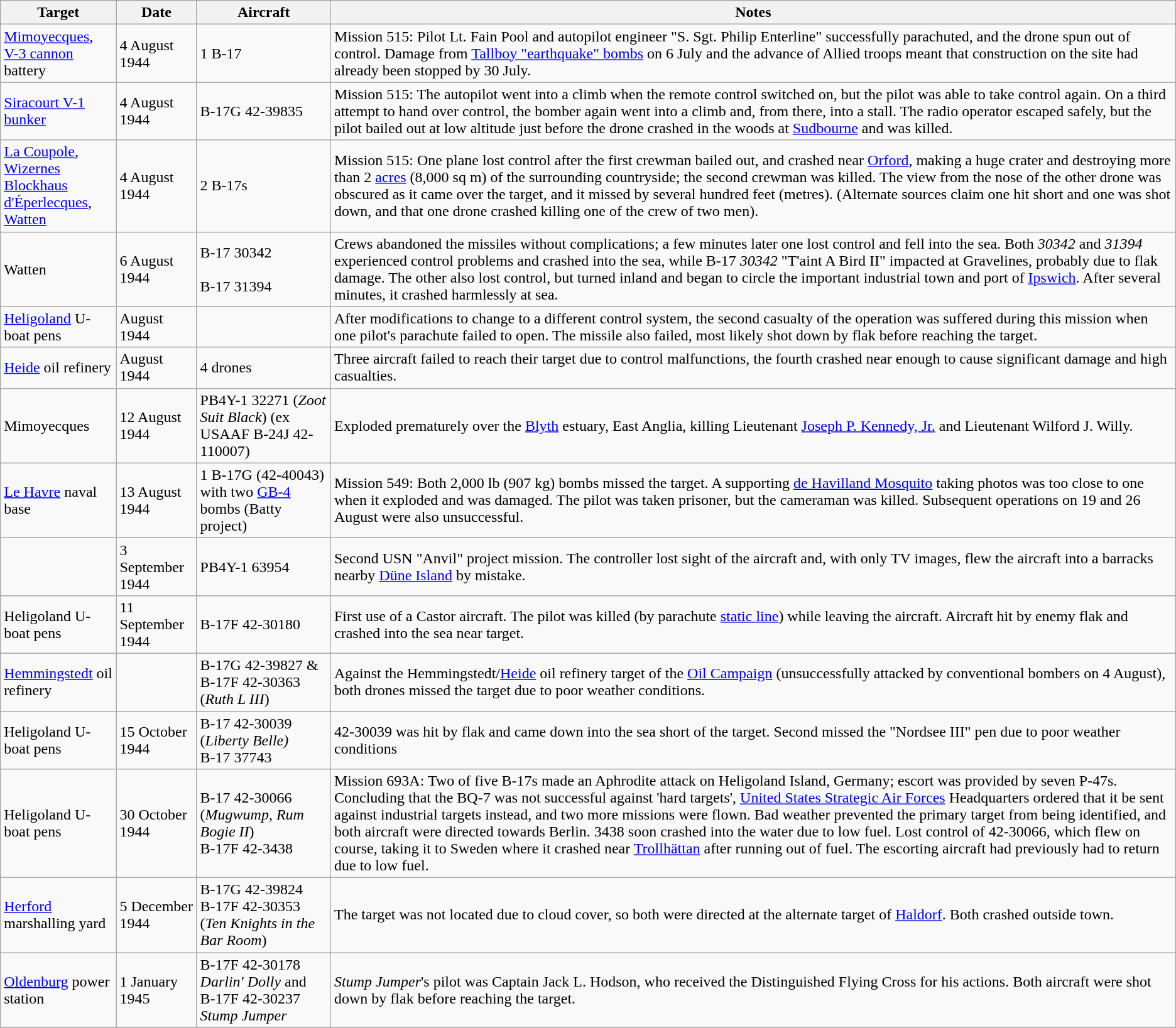<table class="wikitable" style="text-align:left;">
<tr valign=top>
<th>Target</th>
<th>Date</th>
<th>Aircraft</th>
<th>Notes</th>
</tr>
<tr>
<td><a href='#'>Mimoyecques</a>,<br><a href='#'>V-3 cannon</a> battery</td>
<td>4 August 1944</td>
<td>1 B-17</td>
<td>Mission 515: Pilot Lt. Fain Pool and autopilot engineer "S. Sgt. Philip Enterline" successfully parachuted, and the drone spun out of control. Damage from <a href='#'>Tallboy "earthquake" bombs</a> on 6 July and the advance of Allied troops meant that construction on the site had already been stopped by 30 July.</td>
</tr>
<tr>
<td><a href='#'>Siracourt V-1 bunker</a></td>
<td>4 August 1944</td>
<td>B-17G 42-39835</td>
<td>Mission 515: The autopilot went into a climb when the remote control switched on, but the pilot was able to take control again. On a third attempt to hand over control, the bomber again went into a climb and, from there, into a stall. The radio operator escaped safely, but the pilot bailed out at low altitude just before the drone crashed in the woods at <a href='#'>Sudbourne</a> and was killed.</td>
</tr>
<tr>
<td><a href='#'>La Coupole</a>, <a href='#'>Wizernes</a><br><a href='#'>Blockhaus d'Éperlecques</a>, <a href='#'>Watten</a></td>
<td>4 August 1944</td>
<td>2 B-17s</td>
<td>Mission 515: One plane lost control after the first crewman bailed out, and crashed near <a href='#'>Orford</a>, making a huge crater and destroying more than 2 <a href='#'>acres</a> (8,000 sq m) of the surrounding countryside; the second crewman was killed.  The view from the nose of the other drone was obscured as it came over the target, and it missed by several hundred feet (metres).  (Alternate sources claim one hit  short and one was shot down, and that one drone crashed killing one of the crew of two men).</td>
</tr>
<tr>
<td>Watten</td>
<td>6 August 1944</td>
<td>B-17 30342<br><br>B-17 31394</td>
<td>Crews abandoned the missiles without complications; a few minutes later one lost control and fell into the sea. Both <em>30342</em> and <em>31394</em> experienced control problems and crashed into the sea, while B-17 <em>30342</em> "T'aint A Bird II" impacted at Gravelines, probably due to flak damage.  The other also lost control, but turned inland and began to circle the important industrial town and port of <a href='#'>Ipswich</a>. After several minutes, it crashed harmlessly at sea.</td>
</tr>
<tr>
<td><a href='#'>Heligoland</a> U-boat pens</td>
<td>August 1944</td>
<td></td>
<td>After modifications to change to a different control system, the second casualty of the operation was suffered during this mission when one pilot's parachute failed to open. The missile also failed, most likely shot down by flak before reaching the target.</td>
</tr>
<tr>
<td><a href='#'>Heide</a> oil refinery</td>
<td>August 1944</td>
<td>4 drones</td>
<td>Three aircraft failed to reach their target due to control malfunctions, the fourth crashed near enough to cause significant damage and high casualties.</td>
</tr>
<tr>
<td>Mimoyecques</td>
<td>12 August 1944</td>
<td>PB4Y-1 32271 (<em>Zoot Suit Black</em>) (ex USAAF B-24J 42-110007)</td>
<td>Exploded prematurely over the <a href='#'>Blyth</a> estuary, East Anglia, killing Lieutenant <a href='#'>Joseph P. Kennedy, Jr.</a> and Lieutenant Wilford J. Willy.</td>
</tr>
<tr>
<td><a href='#'>Le Havre</a> naval base</td>
<td>13 August 1944</td>
<td>1 B-17G (42-40043) with two <a href='#'>GB-4</a> bombs (Batty project)</td>
<td>Mission 549: Both 2,000 lb (907 kg) bombs missed the target. A supporting <a href='#'>de Havilland Mosquito</a> taking photos was too close to one when it exploded and was damaged. The pilot was taken prisoner, but the cameraman was killed. Subsequent operations on 19 and 26 August were also unsuccessful.</td>
</tr>
<tr>
<td></td>
<td>3 September 1944</td>
<td>PB4Y-1 63954</td>
<td>Second USN "Anvil" project mission. The controller lost sight of the aircraft and, with only TV images, flew the aircraft into a barracks nearby <a href='#'>Düne Island</a> by mistake.</td>
</tr>
<tr>
<td>Heligoland U-boat pens</td>
<td>11 September 1944</td>
<td>B-17F 42-30180</td>
<td>First use of a Castor aircraft. The pilot was killed (by parachute <a href='#'>static line</a>) while leaving the aircraft. Aircraft hit by enemy flak and crashed into the sea near target.</td>
</tr>
<tr>
<td><a href='#'>Hemmingstedt</a> oil refinery</td>
<td></td>
<td>B-17G 42-39827 & B-17F 42-30363 (<em>Ruth L III</em>)</td>
<td>Against the Hemmingstedt/<a href='#'>Heide</a> oil refinery target of the <a href='#'>Oil Campaign</a> (unsuccessfully attacked by conventional bombers on 4 August), both drones missed the target due to poor weather conditions.</td>
</tr>
<tr>
<td>Heligoland U-boat pens</td>
<td>15 October 1944</td>
<td>B-17 42-30039 (<em>Liberty Belle)</em><br>B-17 37743</td>
<td>42-30039 was hit by flak and came down into the sea short of the target. Second missed the "Nordsee III" pen due to poor weather conditions</td>
</tr>
<tr>
<td>Heligoland U-boat pens</td>
<td>30 October 1944</td>
<td>B-17 42-30066 (<em>Mugwump</em>, <em>Rum Bogie II</em>)<br>B-17F 42-3438</td>
<td>Mission 693A: Two of five B-17s made an Aphrodite attack on Heligoland Island, Germany; escort was provided by seven P-47s. Concluding that the BQ-7 was not successful against 'hard targets', <a href='#'>United States Strategic Air Forces</a> Headquarters ordered that it be sent against industrial targets instead, and two more missions were flown. Bad weather prevented the primary target from being identified, and both aircraft were directed towards Berlin. 3438 soon crashed into the water due to low fuel. Lost control of 42-30066, which flew on course, taking it to Sweden where it crashed near <a href='#'>Trollhättan</a> after running out of fuel. The escorting aircraft had previously had to return due to low fuel.</td>
</tr>
<tr>
<td><a href='#'>Herford</a> marshalling yard</td>
<td>5 December 1944</td>
<td>B-17G 42-39824<br>B-17F 42-30353 (<em>Ten Knights in the Bar Room</em>)</td>
<td>The target was not located due to cloud cover, so both were directed at the alternate target of <a href='#'>Haldorf</a>. Both crashed outside town.</td>
</tr>
<tr>
<td><a href='#'>Oldenburg</a> power station</td>
<td>1 January 1945</td>
<td>B-17F 42-30178 <em>Darlin' Dolly</em> and<br>B-17F 42-30237 <em>Stump Jumper</em></td>
<td><em>Stump Jumper</em>'s pilot was Captain Jack L. Hodson, who received the Distinguished Flying Cross for his actions. Both aircraft were shot down by flak before reaching the target.</td>
</tr>
<tr>
</tr>
</table>
